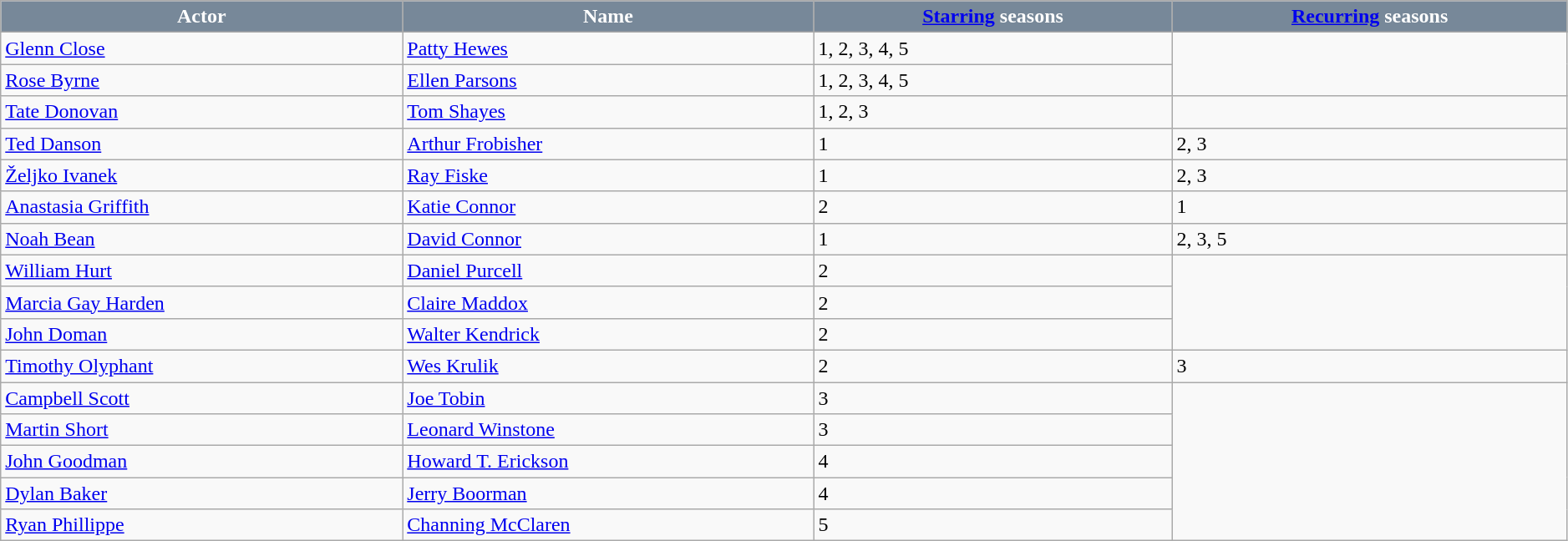<table class="wikitable sortable" style="width:99%; margin-right:auto">
<tr style="color:white">
<th style="background:#778899;">Actor</th>
<th style="background:#778899;">Name</th>
<th style="background:#778899;"><a href='#'>Starring</a> seasons</th>
<th style="background:#778899;"><a href='#'>Recurring</a> seasons</th>
</tr>
<tr>
<td><a href='#'>Glenn Close</a></td>
<td><a href='#'>Patty Hewes</a></td>
<td>1, 2, 3, 4, 5</td>
</tr>
<tr>
<td><a href='#'>Rose Byrne</a></td>
<td><a href='#'>Ellen Parsons</a></td>
<td>1, 2, 3, 4, 5</td>
</tr>
<tr>
<td><a href='#'>Tate Donovan</a></td>
<td><a href='#'>Tom Shayes</a></td>
<td>1, 2, 3</td>
<td></td>
</tr>
<tr>
<td><a href='#'>Ted Danson</a></td>
<td><a href='#'>Arthur Frobisher</a></td>
<td>1</td>
<td>2, 3</td>
</tr>
<tr>
<td><a href='#'>Željko Ivanek</a></td>
<td><a href='#'>Ray Fiske</a></td>
<td>1</td>
<td>2, 3</td>
</tr>
<tr>
<td><a href='#'>Anastasia Griffith</a></td>
<td><a href='#'>Katie Connor</a></td>
<td>2</td>
<td>1</td>
</tr>
<tr>
<td><a href='#'>Noah Bean</a></td>
<td><a href='#'>David Connor</a></td>
<td>1</td>
<td>2, 3, 5</td>
</tr>
<tr>
<td><a href='#'>William Hurt</a></td>
<td><a href='#'>Daniel Purcell</a></td>
<td>2</td>
</tr>
<tr>
<td><a href='#'>Marcia Gay Harden</a></td>
<td><a href='#'>Claire Maddox</a></td>
<td>2</td>
</tr>
<tr>
<td><a href='#'>John Doman</a></td>
<td><a href='#'>Walter Kendrick</a></td>
<td>2</td>
</tr>
<tr>
<td><a href='#'>Timothy Olyphant</a></td>
<td><a href='#'>Wes Krulik</a></td>
<td>2</td>
<td>3</td>
</tr>
<tr>
<td><a href='#'>Campbell Scott</a></td>
<td><a href='#'>Joe Tobin</a></td>
<td>3</td>
</tr>
<tr>
<td><a href='#'>Martin Short</a></td>
<td><a href='#'>Leonard Winstone</a></td>
<td>3</td>
</tr>
<tr>
<td><a href='#'>John Goodman</a></td>
<td><a href='#'>Howard T. Erickson</a></td>
<td>4</td>
</tr>
<tr>
<td><a href='#'>Dylan Baker</a></td>
<td><a href='#'>Jerry Boorman</a></td>
<td>4</td>
</tr>
<tr>
<td><a href='#'>Ryan Phillippe</a></td>
<td><a href='#'>Channing McClaren</a></td>
<td>5</td>
</tr>
</table>
